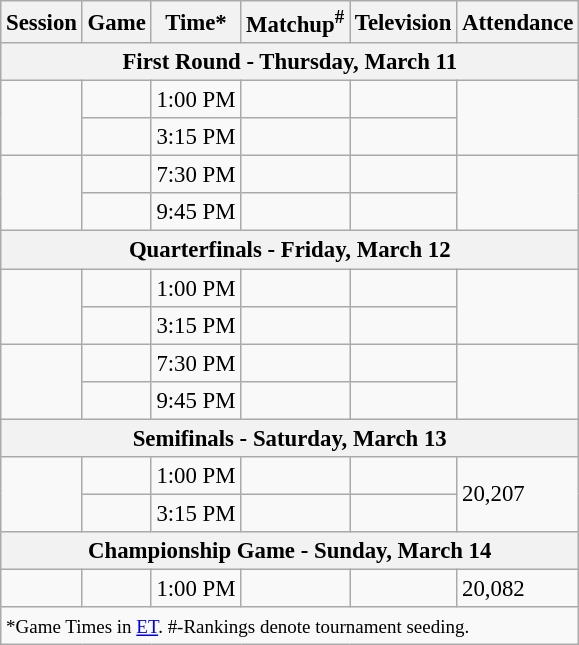<table class="wikitable" style="font-size: 95%">
<tr align="center">
<th>Session</th>
<th>Game</th>
<th>Time*</th>
<th>Matchup<sup>#</sup></th>
<th>Television</th>
<th>Attendance</th>
</tr>
<tr>
<th colspan=7>First Round - Thursday, March 11</th>
</tr>
<tr>
<td rowspan=2></td>
<td></td>
<td>1:00 PM</td>
<td></td>
<td></td>
<td rowspan=2></td>
</tr>
<tr>
<td></td>
<td>3:15 PM</td>
<td></td>
<td></td>
</tr>
<tr>
<td rowspan=2></td>
<td></td>
<td>7:30 PM</td>
<td></td>
<td></td>
<td rowspan=2></td>
</tr>
<tr>
<td></td>
<td>9:45 PM</td>
<td></td>
<td></td>
</tr>
<tr>
<th colspan=7>Quarterfinals - Friday, March 12</th>
</tr>
<tr>
<td rowspan=2></td>
<td></td>
<td>1:00 PM</td>
<td></td>
<td></td>
<td rowspan=2></td>
</tr>
<tr>
<td></td>
<td>3:15 PM</td>
<td></td>
<td></td>
</tr>
<tr>
<td rowspan=2></td>
<td></td>
<td>7:30 PM</td>
<td></td>
<td></td>
<td rowspan=2></td>
</tr>
<tr>
<td></td>
<td>9:45 PM</td>
<td></td>
<td></td>
</tr>
<tr>
<th colspan=7>Semifinals - Saturday, March 13</th>
</tr>
<tr>
<td rowspan=2></td>
<td></td>
<td>1:00 PM</td>
<td></td>
<td></td>
<td rowspan=2>20,207</td>
</tr>
<tr>
<td></td>
<td>3:15 PM</td>
<td></td>
<td></td>
</tr>
<tr>
<th colspan=7>Championship Game - Sunday, March 14</th>
</tr>
<tr>
<td></td>
<td></td>
<td>1:00 PM</td>
<td></td>
<td></td>
<td>20,082</td>
</tr>
<tr>
<td colspan=6><small>*Game Times in <a href='#'>ET</a>. #-Rankings denote tournament seeding.</small></td>
</tr>
</table>
